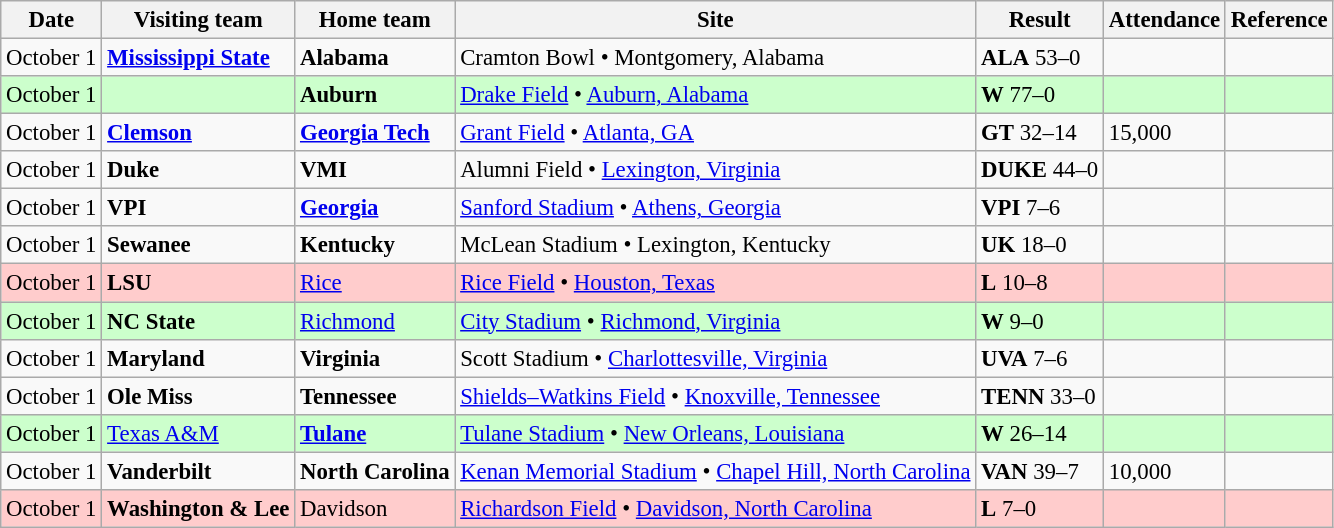<table class="wikitable" style="font-size:95%;">
<tr>
<th>Date</th>
<th>Visiting team</th>
<th>Home team</th>
<th>Site</th>
<th>Result</th>
<th>Attendance</th>
<th class="unsortable">Reference</th>
</tr>
<tr bgcolor=>
<td>October 1</td>
<td><strong><a href='#'>Mississippi State</a></strong></td>
<td><strong>Alabama</strong></td>
<td>Cramton Bowl • Montgomery, Alabama</td>
<td><strong>ALA</strong> 53–0</td>
<td></td>
<td></td>
</tr>
<tr bgcolor=ccffcc>
<td>October 1</td>
<td></td>
<td><strong>Auburn</strong></td>
<td><a href='#'>Drake Field</a> • <a href='#'>Auburn, Alabama</a></td>
<td><strong>W</strong> 77–0</td>
<td></td>
<td></td>
</tr>
<tr bgcolor=>
<td>October 1</td>
<td><strong><a href='#'>Clemson</a></strong></td>
<td><strong><a href='#'>Georgia Tech</a></strong></td>
<td><a href='#'>Grant Field</a> • <a href='#'>Atlanta, GA</a></td>
<td><strong>GT</strong> 32–14</td>
<td>15,000</td>
<td></td>
</tr>
<tr bgcolor=>
<td>October 1</td>
<td><strong>Duke</strong></td>
<td><strong>VMI</strong></td>
<td>Alumni Field • <a href='#'>Lexington, Virginia</a></td>
<td><strong>DUKE</strong> 44–0</td>
<td></td>
<td></td>
</tr>
<tr bgcolor=>
<td>October 1</td>
<td><strong>VPI</strong></td>
<td><strong><a href='#'>Georgia</a></strong></td>
<td><a href='#'>Sanford Stadium</a> • <a href='#'>Athens, Georgia</a></td>
<td><strong>VPI</strong> 7–6</td>
<td></td>
<td></td>
</tr>
<tr bgcolor=>
<td>October 1</td>
<td><strong>Sewanee</strong></td>
<td><strong>Kentucky</strong></td>
<td>McLean Stadium • Lexington, Kentucky</td>
<td><strong>UK</strong> 18–0</td>
<td></td>
<td></td>
</tr>
<tr bgcolor=ffcccc>
<td>October 1</td>
<td><strong>LSU</strong></td>
<td><a href='#'>Rice</a></td>
<td><a href='#'>Rice Field</a> • <a href='#'>Houston, Texas</a></td>
<td><strong>L</strong> 10–8</td>
<td></td>
<td></td>
</tr>
<tr bgcolor=ccffcc>
<td>October 1</td>
<td><strong>NC State</strong></td>
<td><a href='#'>Richmond</a></td>
<td><a href='#'>City Stadium</a> • <a href='#'>Richmond, Virginia</a></td>
<td><strong>W</strong> 9–0</td>
<td></td>
<td></td>
</tr>
<tr bgcolor=>
<td>October 1</td>
<td><strong>Maryland</strong></td>
<td><strong>Virginia</strong></td>
<td>Scott Stadium • <a href='#'>Charlottesville, Virginia</a></td>
<td><strong>UVA</strong> 7–6</td>
<td></td>
<td></td>
</tr>
<tr bgcolor=>
<td>October 1</td>
<td><strong>Ole Miss</strong></td>
<td><strong>Tennessee</strong></td>
<td><a href='#'>Shields–Watkins Field</a> • <a href='#'>Knoxville, Tennessee</a></td>
<td><strong>TENN</strong> 33–0</td>
<td></td>
<td></td>
</tr>
<tr bgcolor=ccffcc>
<td>October 1</td>
<td><a href='#'>Texas A&M</a></td>
<td><strong><a href='#'>Tulane</a></strong></td>
<td><a href='#'>Tulane Stadium</a> • <a href='#'>New Orleans, Louisiana</a></td>
<td><strong>W</strong> 26–14</td>
<td></td>
<td></td>
</tr>
<tr bgcolor=>
<td>October 1</td>
<td><strong>Vanderbilt</strong></td>
<td><strong>North Carolina</strong></td>
<td><a href='#'>Kenan Memorial Stadium</a> • <a href='#'>Chapel Hill, North Carolina</a></td>
<td><strong>VAN</strong> 39–7</td>
<td>10,000</td>
<td></td>
</tr>
<tr bgcolor=ffcccc>
<td>October 1</td>
<td><strong>Washington & Lee</strong></td>
<td>Davidson</td>
<td><a href='#'>Richardson Field</a> • <a href='#'>Davidson, North Carolina</a></td>
<td><strong>L</strong> 7–0</td>
<td></td>
<td></td>
</tr>
</table>
